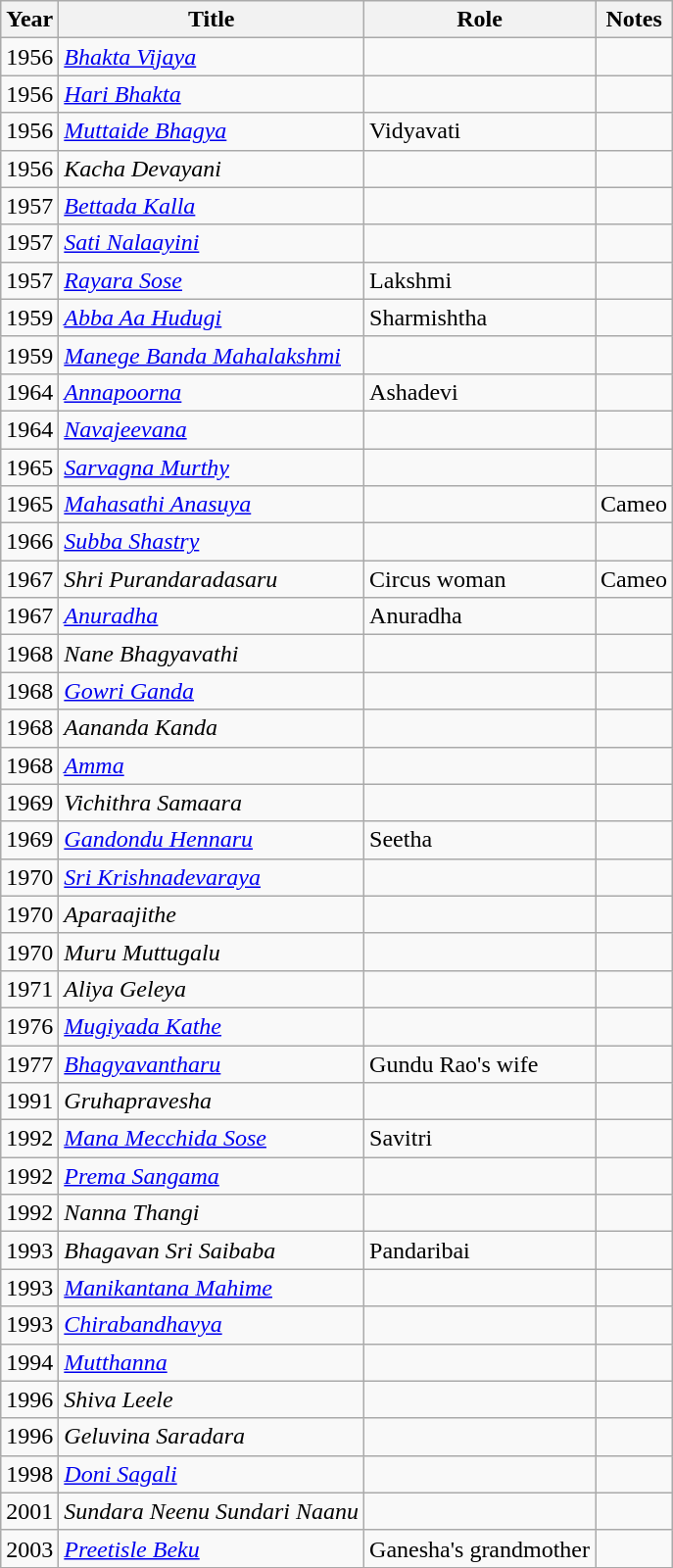<table class="wikitable">
<tr>
<th>Year</th>
<th>Title</th>
<th>Role</th>
<th>Notes</th>
</tr>
<tr>
<td>1956</td>
<td><em><a href='#'>Bhakta Vijaya</a></em></td>
<td></td>
<td></td>
</tr>
<tr>
<td>1956</td>
<td><em><a href='#'>Hari Bhakta</a></em></td>
<td></td>
<td></td>
</tr>
<tr>
<td>1956</td>
<td><em><a href='#'>Muttaide Bhagya</a></em></td>
<td>Vidyavati</td>
<td></td>
</tr>
<tr>
<td>1956</td>
<td><em>Kacha Devayani</em></td>
<td></td>
<td></td>
</tr>
<tr>
<td>1957</td>
<td><em><a href='#'>Bettada Kalla</a></em></td>
<td></td>
<td></td>
</tr>
<tr>
<td>1957</td>
<td><em><a href='#'>Sati Nalaayini</a></em></td>
<td></td>
<td></td>
</tr>
<tr>
<td>1957</td>
<td><em><a href='#'>Rayara Sose</a></em></td>
<td>Lakshmi</td>
<td></td>
</tr>
<tr>
<td>1959</td>
<td><em><a href='#'>Abba Aa Hudugi</a></em></td>
<td>Sharmishtha</td>
<td></td>
</tr>
<tr>
<td>1959</td>
<td><em><a href='#'>Manege Banda Mahalakshmi</a></em></td>
<td></td>
<td></td>
</tr>
<tr>
<td>1964</td>
<td><em><a href='#'>Annapoorna</a></em></td>
<td>Ashadevi</td>
<td></td>
</tr>
<tr>
<td>1964</td>
<td><em><a href='#'>Navajeevana</a></em></td>
<td></td>
<td></td>
</tr>
<tr>
<td>1965</td>
<td><em><a href='#'>Sarvagna Murthy</a></em></td>
<td></td>
<td></td>
</tr>
<tr>
<td>1965</td>
<td><em><a href='#'>Mahasathi Anasuya</a></em></td>
<td></td>
<td>Cameo</td>
</tr>
<tr>
<td>1966</td>
<td><em><a href='#'>Subba Shastry</a></em></td>
<td></td>
<td></td>
</tr>
<tr>
<td>1967</td>
<td><em>Shri Purandaradasaru</em></td>
<td>Circus woman</td>
<td>Cameo</td>
</tr>
<tr>
<td>1967</td>
<td><em><a href='#'>Anuradha</a></em></td>
<td>Anuradha</td>
<td></td>
</tr>
<tr>
<td>1968</td>
<td><em>Nane Bhagyavathi</em></td>
<td></td>
<td></td>
</tr>
<tr>
<td>1968</td>
<td><em><a href='#'>Gowri Ganda</a></em></td>
<td></td>
<td></td>
</tr>
<tr>
<td>1968</td>
<td><em>Aananda Kanda</em></td>
<td></td>
<td></td>
</tr>
<tr>
<td>1968</td>
<td><em><a href='#'>Amma</a></em></td>
<td></td>
<td></td>
</tr>
<tr>
<td>1969</td>
<td><em>Vichithra Samaara</em></td>
<td></td>
<td></td>
</tr>
<tr>
<td>1969</td>
<td><em><a href='#'>Gandondu Hennaru</a></em></td>
<td>Seetha</td>
<td></td>
</tr>
<tr>
<td>1970</td>
<td><em><a href='#'>Sri Krishnadevaraya</a></em></td>
<td></td>
<td></td>
</tr>
<tr>
<td>1970</td>
<td><em>Aparaajithe</em></td>
<td></td>
<td></td>
</tr>
<tr>
<td>1970</td>
<td><em>Muru Muttugalu</em></td>
<td></td>
<td></td>
</tr>
<tr>
<td>1971</td>
<td><em>Aliya Geleya</em></td>
<td></td>
<td></td>
</tr>
<tr>
<td>1976</td>
<td><em><a href='#'>Mugiyada Kathe</a></em></td>
<td></td>
<td></td>
</tr>
<tr>
<td>1977</td>
<td><em><a href='#'>Bhagyavantharu</a></em></td>
<td>Gundu Rao's wife</td>
<td></td>
</tr>
<tr>
<td>1991</td>
<td><em>Gruhapravesha</em></td>
<td></td>
<td></td>
</tr>
<tr>
<td>1992</td>
<td><em><a href='#'>Mana Mecchida Sose</a></em></td>
<td>Savitri</td>
<td></td>
</tr>
<tr>
<td>1992</td>
<td><em><a href='#'>Prema Sangama</a></em></td>
<td></td>
<td></td>
</tr>
<tr>
<td>1992</td>
<td><em>Nanna Thangi</em></td>
<td></td>
<td></td>
</tr>
<tr>
<td>1993</td>
<td><em>Bhagavan Sri Saibaba</em></td>
<td>Pandaribai</td>
<td></td>
</tr>
<tr>
<td>1993</td>
<td><em><a href='#'>Manikantana Mahime</a></em></td>
<td></td>
<td></td>
</tr>
<tr>
<td>1993</td>
<td><em><a href='#'>Chirabandhavya</a></em></td>
<td></td>
<td></td>
</tr>
<tr>
<td>1994</td>
<td><em><a href='#'>Mutthanna</a></em></td>
<td></td>
<td></td>
</tr>
<tr>
<td>1996</td>
<td><em> Shiva Leele</em></td>
<td></td>
<td></td>
</tr>
<tr>
<td>1996</td>
<td><em>Geluvina Saradara</em></td>
<td></td>
<td></td>
</tr>
<tr>
<td>1998</td>
<td><em><a href='#'>Doni Sagali</a></em></td>
<td></td>
<td></td>
</tr>
<tr>
<td>2001</td>
<td><em>Sundara Neenu Sundari Naanu</em></td>
<td></td>
<td></td>
</tr>
<tr>
<td>2003</td>
<td><em><a href='#'>Preetisle Beku</a></em></td>
<td>Ganesha's grandmother</td>
<td></td>
</tr>
</table>
